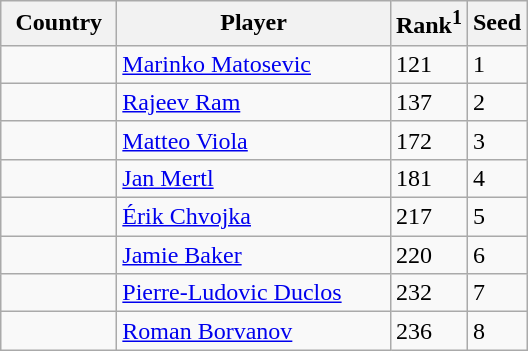<table class="sortable wikitable">
<tr>
<th width="70">Country</th>
<th width="175">Player</th>
<th>Rank<sup>1</sup></th>
<th>Seed</th>
</tr>
<tr>
<td></td>
<td><a href='#'>Marinko Matosevic</a></td>
<td>121</td>
<td>1</td>
</tr>
<tr>
<td></td>
<td><a href='#'>Rajeev Ram</a></td>
<td>137</td>
<td>2</td>
</tr>
<tr>
<td></td>
<td><a href='#'>Matteo Viola</a></td>
<td>172</td>
<td>3</td>
</tr>
<tr>
<td></td>
<td><a href='#'>Jan Mertl</a></td>
<td>181</td>
<td>4</td>
</tr>
<tr>
<td></td>
<td><a href='#'>Érik Chvojka</a></td>
<td>217</td>
<td>5</td>
</tr>
<tr>
<td></td>
<td><a href='#'>Jamie Baker</a></td>
<td>220</td>
<td>6</td>
</tr>
<tr>
<td></td>
<td><a href='#'>Pierre-Ludovic Duclos</a></td>
<td>232</td>
<td>7</td>
</tr>
<tr>
<td></td>
<td><a href='#'>Roman Borvanov</a></td>
<td>236</td>
<td>8</td>
</tr>
</table>
